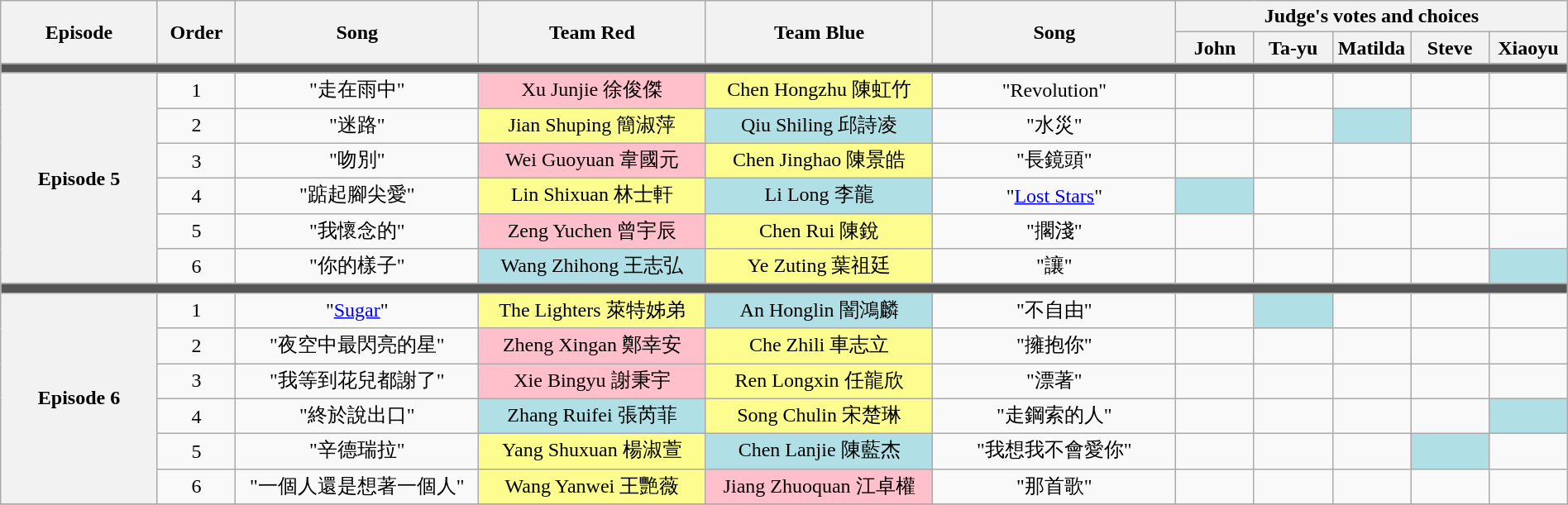<table class="wikitable" style="text-align: center; width:100%;">
<tr>
<th rowspan="2" style="width:10%;">Episode</th>
<th rowspan="2" style="width:5%;">Order</th>
<th rowspan="2" style="width:15.5%;">Song</th>
<th rowspan="2" style="width:14.5%;">Team Red </th>
<th rowspan="2" style="width:14.5%;">Team Blue </th>
<th rowspan="2" style="width:15.5%;">Song</th>
<th scope="col" colspan="5">Judge's votes and choices</th>
</tr>
<tr>
<th style="width:5%;">John</th>
<th style="width:5%;">Ta-yu</th>
<th style="width:5%;">Matilda</th>
<th style="width:5%;">Steve</th>
<th style="width:5%;">Xiaoyu</th>
</tr>
<tr>
<td colspan="11" style="background:#555;"></td>
</tr>
<tr>
<th rowspan="6">Episode 5<br><small></small></th>
<td>1</td>
<td>"走在雨中"</td>
<td style="background:pink;">Xu Junjie 徐俊傑</td>
<td style="background:#fdfc8f;">Chen Hongzhu 陳虹竹</td>
<td>"Revolution"</td>
<td></td>
<td></td>
<td></td>
<td></td>
<td></td>
</tr>
<tr>
<td>2</td>
<td>"迷路"</td>
<td style="background:#fdfc8f;">Jian Shuping 簡淑萍</td>
<td style="background:#b0e0e6;">Qiu Shiling 邱詩凌</td>
<td>"水災"</td>
<td></td>
<td></td>
<td style="background:#b0e0e6;"></td>
<td></td>
<td></td>
</tr>
<tr>
<td>3</td>
<td>"吻別"</td>
<td style="background:pink;">Wei Guoyuan 韋國元</td>
<td style="background:#fdfc8f;">Chen Jinghao 陳景皓</td>
<td>"長鏡頭"</td>
<td></td>
<td></td>
<td></td>
<td></td>
<td></td>
</tr>
<tr>
<td>4</td>
<td>"踮起腳尖愛"</td>
<td style="background:#fdfc8f;">Lin Shixuan 林士軒</td>
<td style="background:#b0e0e6;">Li Long 李龍</td>
<td>"<a href='#'>Lost Stars</a>"</td>
<td style="background:#b0e0e6;"></td>
<td></td>
<td></td>
<td></td>
<td></td>
</tr>
<tr>
<td>5</td>
<td>"我懷念的"</td>
<td style="background:pink;">Zeng Yuchen 曾宇辰</td>
<td style="background:#fdfc8f;">Chen Rui 陳銳</td>
<td>"擱淺"</td>
<td></td>
<td></td>
<td></td>
<td></td>
<td></td>
</tr>
<tr>
<td>6</td>
<td>"你的樣子"</td>
<td style="background:#b0e0e6;">Wang Zhihong 王志弘</td>
<td style="background:#fdfc8f;">Ye Zuting 葉祖廷</td>
<td>"讓"</td>
<td></td>
<td></td>
<td></td>
<td></td>
<td style="background:#b0e0e6;"></td>
</tr>
<tr>
<td colspan="11" style="background:#555;"></td>
</tr>
<tr>
<th rowspan="6">Episode 6<br><small></small></th>
<td>1</td>
<td>"<a href='#'>Sugar</a>"</td>
<td style="background:#fdfc8f;">The Lighters 萊特姊弟</td>
<td style="background:#b0e0e6;">An Honglin 闇鴻麟</td>
<td>"不自由"</td>
<td></td>
<td style="background:#b0e0e6;"></td>
<td></td>
<td></td>
<td></td>
</tr>
<tr>
<td>2</td>
<td>"夜空中最閃亮的星"</td>
<td style="background:pink;">Zheng Xingan 鄭幸安</td>
<td style="background:#fdfc8f;">Che Zhili 車志立</td>
<td>"擁抱你"</td>
<td></td>
<td></td>
<td></td>
<td></td>
<td></td>
</tr>
<tr>
<td>3</td>
<td>"我等到花兒都謝了"</td>
<td style="background:pink;">Xie Bingyu 謝秉宇</td>
<td style="background:#fdfc8f;">Ren Longxin 任龍欣</td>
<td>"漂著"</td>
<td></td>
<td></td>
<td></td>
<td></td>
<td></td>
</tr>
<tr>
<td>4</td>
<td>"終於說出口"</td>
<td style="background:#b0e0e6;">Zhang Ruifei 張芮菲</td>
<td style="background:#fdfc8f;">Song Chulin 宋楚琳</td>
<td>"走鋼索的人"</td>
<td></td>
<td></td>
<td></td>
<td></td>
<td style="background:#b0e0e6;"></td>
</tr>
<tr>
<td>5</td>
<td>"辛德瑞拉"</td>
<td style="background:#fdfc8f;">Yang Shuxuan 楊淑萱</td>
<td style="background:#b0e0e6;">Chen Lanjie 陳藍杰</td>
<td>"我想我不會愛你"</td>
<td></td>
<td></td>
<td></td>
<td style="background:#b0e0e6;"></td>
<td></td>
</tr>
<tr>
<td>6</td>
<td>"一個人還是想著一個人"</td>
<td style="background:#fdfc8f;">Wang Yanwei 王艷薇</td>
<td style="background:pink;">Jiang Zhuoquan 江卓權</td>
<td>"那首歌"</td>
<td></td>
<td></td>
<td></td>
<td></td>
<td></td>
</tr>
<tr>
</tr>
</table>
